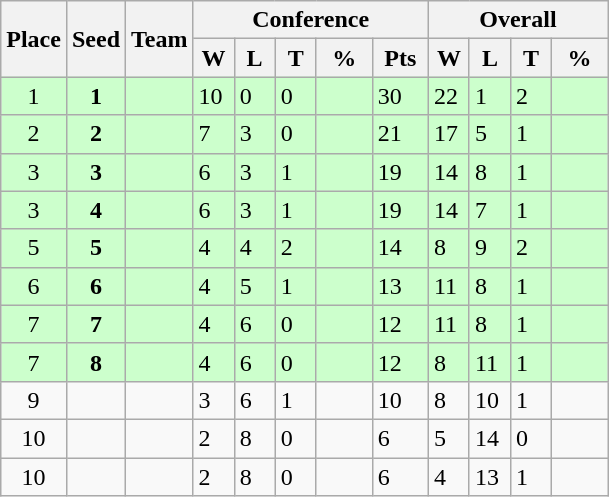<table class="wikitable">
<tr>
<th rowspan ="2">Place</th>
<th rowspan ="2">Seed</th>
<th rowspan ="2">Team</th>
<th colspan = "5">Conference</th>
<th colspan = "4">Overall</th>
</tr>
<tr>
<th scope="col" style="width: 20px;">W</th>
<th scope="col" style="width: 20px;">L</th>
<th scope="col" style="width: 20px;">T</th>
<th scope="col" style="width: 30px;">%</th>
<th scope="col" style="width: 30px;">Pts</th>
<th scope="col" style="width: 20px;">W</th>
<th scope="col" style="width: 20px;">L</th>
<th scope="col" style="width: 20px;">T</th>
<th scope="col" style="width: 30px;">%</th>
</tr>
<tr bgcolor=#ccffcc>
<td style="text-align:center;">1</td>
<td style="text-align:center;"><strong>1</strong></td>
<td></td>
<td>10</td>
<td>0</td>
<td>0</td>
<td></td>
<td>30</td>
<td>22</td>
<td>1</td>
<td>2</td>
<td></td>
</tr>
<tr bgcolor=#ccffcc>
<td style="text-align:center;">2</td>
<td style="text-align:center;"><strong>2</strong></td>
<td></td>
<td>7</td>
<td>3</td>
<td>0</td>
<td></td>
<td>21</td>
<td>17</td>
<td>5</td>
<td>1</td>
<td></td>
</tr>
<tr bgcolor=#ccffcc>
<td style="text-align:center;">3</td>
<td style="text-align:center;"><strong>3</strong></td>
<td></td>
<td>6</td>
<td>3</td>
<td>1</td>
<td></td>
<td>19</td>
<td>14</td>
<td>8</td>
<td>1</td>
<td></td>
</tr>
<tr bgcolor=#ccffcc>
<td style="text-align:center;">3</td>
<td style="text-align:center;"><strong>4</strong></td>
<td></td>
<td>6</td>
<td>3</td>
<td>1</td>
<td></td>
<td>19</td>
<td>14</td>
<td>7</td>
<td>1</td>
<td></td>
</tr>
<tr bgcolor=#ccffcc>
<td style="text-align:center;">5</td>
<td style="text-align:center;"><strong>5</strong></td>
<td></td>
<td>4</td>
<td>4</td>
<td>2</td>
<td></td>
<td>14</td>
<td>8</td>
<td>9</td>
<td>2</td>
<td></td>
</tr>
<tr bgcolor=#ccffcc>
<td style="text-align:center;">6</td>
<td style="text-align:center;"><strong>6</strong></td>
<td></td>
<td>4</td>
<td>5</td>
<td>1</td>
<td></td>
<td>13</td>
<td>11</td>
<td>8</td>
<td>1</td>
<td></td>
</tr>
<tr bgcolor=#ccffcc>
<td style="text-align:center;">7</td>
<td style="text-align:center;"><strong>7</strong></td>
<td></td>
<td>4</td>
<td>6</td>
<td>0</td>
<td></td>
<td>12</td>
<td>11</td>
<td>8</td>
<td>1</td>
<td></td>
</tr>
<tr bgcolor=#ccffcc>
<td style="text-align:center;">7</td>
<td style="text-align:center;"><strong>8</strong></td>
<td></td>
<td>4</td>
<td>6</td>
<td>0</td>
<td></td>
<td>12</td>
<td>8</td>
<td>11</td>
<td>1</td>
<td></td>
</tr>
<tr>
<td style="text-align:center;">9</td>
<td style="text-align:center;"></td>
<td></td>
<td>3</td>
<td>6</td>
<td>1</td>
<td></td>
<td>10</td>
<td>8</td>
<td>10</td>
<td>1</td>
<td></td>
</tr>
<tr>
<td style="text-align:center;">10</td>
<td style="text-align:center;"></td>
<td></td>
<td>2</td>
<td>8</td>
<td>0</td>
<td></td>
<td>6</td>
<td>5</td>
<td>14</td>
<td>0</td>
<td></td>
</tr>
<tr>
<td style="text-align:center;">10</td>
<td style="text-align:center;"></td>
<td></td>
<td>2</td>
<td>8</td>
<td>0</td>
<td></td>
<td>6</td>
<td>4</td>
<td>13</td>
<td>1</td>
<td></td>
</tr>
</table>
